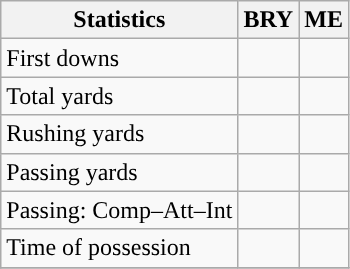<table class="wikitable" style="float: left;">
<tr>
<th>Statistics</th>
<th>BRY</th>
<th>ME</th>
</tr>
<tr>
<td>First downs</td>
<td></td>
<td></td>
</tr>
<tr>
<td>Total yards</td>
<td></td>
<td></td>
</tr>
<tr>
<td>Rushing yards</td>
<td></td>
<td></td>
</tr>
<tr>
<td>Passing yards</td>
<td></td>
<td></td>
</tr>
<tr>
<td>Passing: Comp–Att–Int</td>
<td></td>
<td></td>
</tr>
<tr>
<td>Time of possession</td>
<td></td>
<td></td>
</tr>
<tr>
</tr>
</table>
